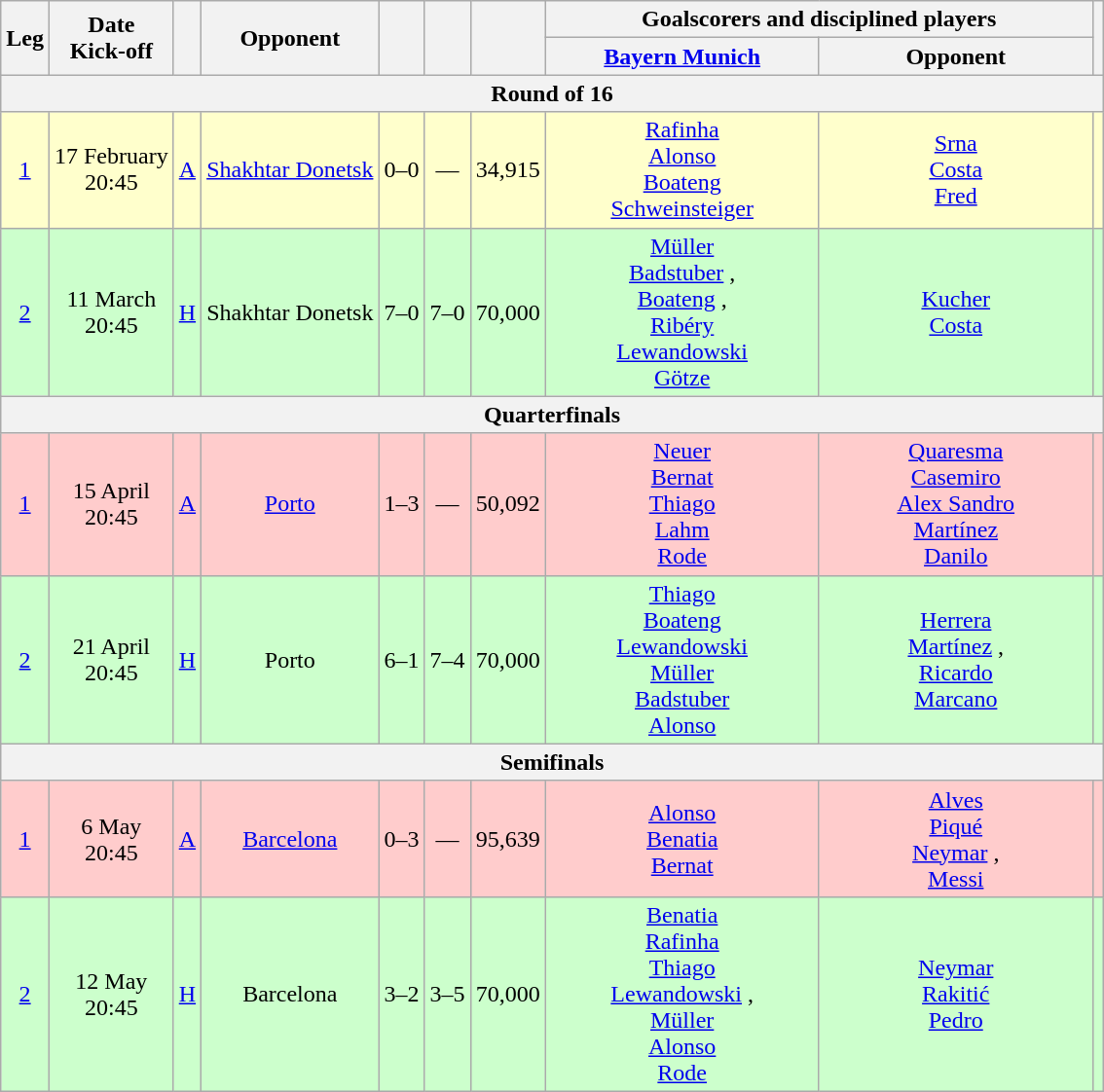<table class="wikitable" Style="text-align: center">
<tr>
<th rowspan="2">Leg</th>
<th rowspan="2">Date<br>Kick-off</th>
<th rowspan="2"></th>
<th rowspan="2">Opponent</th>
<th rowspan="2"><br></th>
<th rowspan="2"><br></th>
<th rowspan="2"></th>
<th colspan="2">Goalscorers and disciplined players</th>
<th rowspan="2"></th>
</tr>
<tr>
<th style="width:180px"><a href='#'>Bayern Munich</a></th>
<th style="width:180px">Opponent</th>
</tr>
<tr>
<th colspan="12">Round of 16</th>
</tr>
<tr style="background:#ffc">
<td><a href='#'>1</a></td>
<td>17 February<br>20:45</td>
<td><a href='#'>A</a></td>
<td><a href='#'>Shakhtar Donetsk</a></td>
<td>0–0</td>
<td>—</td>
<td>34,915</td>
<td><a href='#'>Rafinha</a> <br><a href='#'>Alonso</a> <br><a href='#'>Boateng</a> <br><a href='#'>Schweinsteiger</a> </td>
<td><a href='#'>Srna</a> <br><a href='#'>Costa</a> <br><a href='#'>Fred</a> </td>
<td></td>
</tr>
<tr style="background:#cfc">
<td><a href='#'>2</a></td>
<td>11 March<br>20:45</td>
<td><a href='#'>H</a></td>
<td>Shakhtar Donetsk</td>
<td>7–0</td>
<td>7–0</td>
<td>70,000</td>
<td><a href='#'>Müller</a> <br><a href='#'>Badstuber</a> , <br><a href='#'>Boateng</a> , <br><a href='#'>Ribéry</a> <br><a href='#'>Lewandowski</a> <br><a href='#'>Götze</a> </td>
<td><a href='#'>Kucher</a> <br><a href='#'>Costa</a> </td>
<td><br></td>
</tr>
<tr>
<th colspan="12">Quarterfinals</th>
</tr>
<tr style="background:#fcc">
<td><a href='#'>1</a></td>
<td>15 April<br>20:45</td>
<td><a href='#'>A</a></td>
<td><a href='#'>Porto</a></td>
<td>1–3</td>
<td>—</td>
<td>50,092</td>
<td><a href='#'>Neuer</a> <br><a href='#'>Bernat</a> <br><a href='#'>Thiago</a> <br><a href='#'>Lahm</a> <br><a href='#'>Rode</a> </td>
<td><a href='#'>Quaresma</a> <br><a href='#'>Casemiro</a> <br><a href='#'>Alex Sandro</a> <br><a href='#'>Martínez</a> <br><a href='#'>Danilo</a> </td>
<td><br></td>
</tr>
<tr style="background:#cfc">
<td><a href='#'>2</a></td>
<td>21 April<br>20:45</td>
<td><a href='#'>H</a></td>
<td>Porto</td>
<td>6–1</td>
<td>7–4</td>
<td>70,000</td>
<td><a href='#'>Thiago</a> <br><a href='#'>Boateng</a> <br><a href='#'>Lewandowski</a> <br><a href='#'>Müller</a> <br><a href='#'>Badstuber</a> <br><a href='#'>Alonso</a> </td>
<td><a href='#'>Herrera</a> <br><a href='#'>Martínez</a> , <br><a href='#'>Ricardo</a> <br><a href='#'>Marcano</a> </td>
<td><br></td>
</tr>
<tr>
<th colspan="12">Semifinals</th>
</tr>
<tr style="background:#fcc">
<td><a href='#'>1</a></td>
<td>6 May<br>20:45</td>
<td><a href='#'>A</a></td>
<td><a href='#'>Barcelona</a></td>
<td>0–3</td>
<td>—</td>
<td>95,639</td>
<td><a href='#'>Alonso</a> <br><a href='#'>Benatia</a> <br><a href='#'>Bernat</a> </td>
<td><a href='#'>Alves</a> <br><a href='#'>Piqué</a> <br><a href='#'>Neymar</a> , <br><a href='#'>Messi</a> </td>
<td><br></td>
</tr>
<tr style="background:#cfc">
<td><a href='#'>2</a></td>
<td>12 May<br>20:45</td>
<td><a href='#'>H</a></td>
<td>Barcelona</td>
<td>3–2</td>
<td>3–5</td>
<td>70,000</td>
<td><a href='#'>Benatia</a> <br><a href='#'>Rafinha</a> <br><a href='#'>Thiago</a> <br><a href='#'>Lewandowski</a> , <br><a href='#'>Müller</a> <br><a href='#'>Alonso</a> <br><a href='#'>Rode</a> </td>
<td><a href='#'>Neymar</a> <br><a href='#'>Rakitić</a> <br><a href='#'>Pedro</a> </td>
<td></td>
</tr>
</table>
